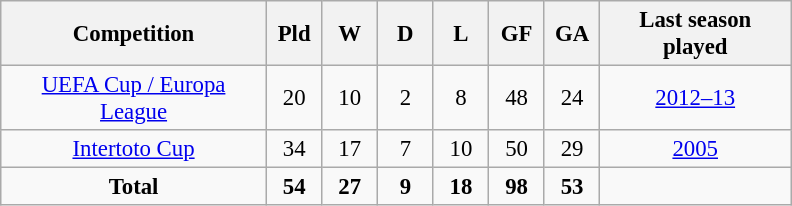<table class="wikitable" style="font-size:95%; text-align: center;">
<tr>
<th width="170">Competition</th>
<th width="30">Pld</th>
<th width="30">W</th>
<th width="30">D</th>
<th width="30">L</th>
<th width="30">GF</th>
<th width="30">GA</th>
<th width="120">Last season played</th>
</tr>
<tr>
<td><a href='#'>UEFA Cup / Europa League</a></td>
<td>20</td>
<td>10</td>
<td>2</td>
<td>8</td>
<td>48</td>
<td>24</td>
<td><a href='#'>2012–13</a></td>
</tr>
<tr>
<td><a href='#'>Intertoto Cup</a></td>
<td>34</td>
<td>17</td>
<td>7</td>
<td>10</td>
<td>50</td>
<td>29</td>
<td><a href='#'>2005</a></td>
</tr>
<tr>
<td><strong>Total</strong></td>
<td><strong>54</strong></td>
<td><strong>27</strong></td>
<td><strong>9</strong></td>
<td><strong>18</strong></td>
<td><strong>98</strong></td>
<td><strong>53</strong></td>
</tr>
</table>
